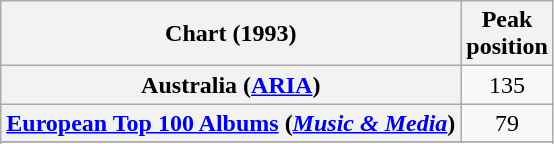<table class="wikitable sortable plainrowheaders">
<tr>
<th scope="col">Chart (1993)</th>
<th scope="col">Peak<br>position</th>
</tr>
<tr>
<th scope="row">Australia (<a href='#'>ARIA</a>)</th>
<td align="center">135</td>
</tr>
<tr>
<th scope="row"><a href='#'>European Top 100 Albums</a> (<em><a href='#'>Music & Media</a></em>)</th>
<td align="center">79</td>
</tr>
<tr>
</tr>
<tr>
</tr>
</table>
